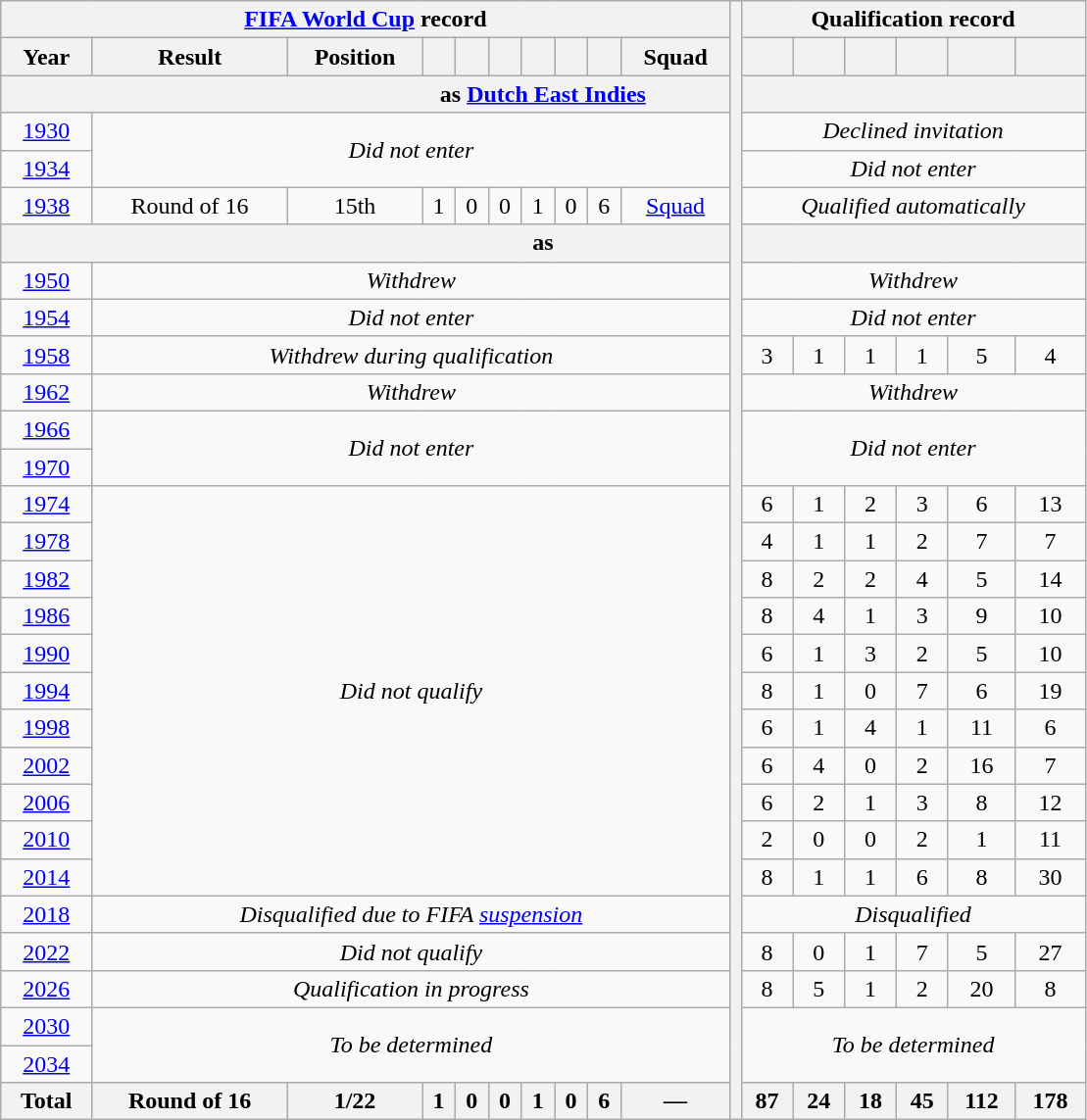<table class="wikitable" style="text-align: center;">
<tr>
<th colspan=10><a href='#'>FIFA World Cup</a> record</th>
<th style="width:1%;" rowspan=30></th>
<th colspan=7>Qualification record</th>
</tr>
<tr>
<th>Year</th>
<th>Result</th>
<th>Position</th>
<th></th>
<th></th>
<th></th>
<th></th>
<th></th>
<th></th>
<th>Squad</th>
<th></th>
<th></th>
<th></th>
<th></th>
<th></th>
<th></th>
</tr>
<tr>
<th colspan=17>as  <a href='#'>Dutch East Indies</a></th>
</tr>
<tr>
<td> <a href='#'>1930</a></td>
<td colspan=9 rowspan=2><em>Did not enter</em></td>
<td colspan=7><em>Declined invitation</em></td>
</tr>
<tr>
<td> <a href='#'>1934</a></td>
<td colspan=7><em>Did not enter</em></td>
</tr>
<tr>
<td> <a href='#'>1938</a></td>
<td>Round of 16</td>
<td>15th</td>
<td>1</td>
<td>0</td>
<td>0</td>
<td>1</td>
<td>0</td>
<td>6</td>
<td><a href='#'>Squad</a></td>
<td colspan=7><em>Qualified automatically</em></td>
</tr>
<tr>
<th colspan=17>as </th>
</tr>
<tr>
<td> <a href='#'>1950</a></td>
<td colspan=9><em>Withdrew</em></td>
<td colspan=6><em>Withdrew</em></td>
</tr>
<tr>
<td> <a href='#'>1954</a></td>
<td colspan=9><em>Did not enter</em></td>
<td colspan=6><em>Did not enter</em></td>
</tr>
<tr>
<td> <a href='#'>1958</a></td>
<td colspan=9><em>Withdrew during qualification</em></td>
<td>3</td>
<td>1</td>
<td>1</td>
<td>1</td>
<td>5</td>
<td>4</td>
</tr>
<tr>
<td> <a href='#'>1962</a></td>
<td colspan=9><em>Withdrew</em></td>
<td colspan=7><em>Withdrew</em></td>
</tr>
<tr>
<td> <a href='#'>1966</a></td>
<td colspan=9 rowspan=2><em>Did not enter</em></td>
<td colspan=7 rowspan=2><em>Did not enter</em></td>
</tr>
<tr>
<td> <a href='#'>1970</a></td>
</tr>
<tr>
<td> <a href='#'>1974</a></td>
<td colspan=9 rowspan=11><em>Did not qualify</em></td>
<td>6</td>
<td>1</td>
<td>2</td>
<td>3</td>
<td>6</td>
<td>13</td>
</tr>
<tr>
<td> <a href='#'>1978</a></td>
<td>4</td>
<td>1</td>
<td>1</td>
<td>2</td>
<td>7</td>
<td>7</td>
</tr>
<tr>
<td> <a href='#'>1982</a></td>
<td>8</td>
<td>2</td>
<td>2</td>
<td>4</td>
<td>5</td>
<td>14</td>
</tr>
<tr>
<td> <a href='#'>1986</a></td>
<td>8</td>
<td>4</td>
<td>1</td>
<td>3</td>
<td>9</td>
<td>10</td>
</tr>
<tr>
<td> <a href='#'>1990</a></td>
<td>6</td>
<td>1</td>
<td>3</td>
<td>2</td>
<td>5</td>
<td>10</td>
</tr>
<tr>
<td> <a href='#'>1994</a></td>
<td>8</td>
<td>1</td>
<td>0</td>
<td>7</td>
<td>6</td>
<td>19</td>
</tr>
<tr>
<td> <a href='#'>1998</a></td>
<td>6</td>
<td>1</td>
<td>4</td>
<td>1</td>
<td>11</td>
<td>6</td>
</tr>
<tr>
<td>  <a href='#'>2002</a></td>
<td>6</td>
<td>4</td>
<td>0</td>
<td>2</td>
<td>16</td>
<td>7</td>
</tr>
<tr>
<td> <a href='#'>2006</a></td>
<td>6</td>
<td>2</td>
<td>1</td>
<td>3</td>
<td>8</td>
<td>12</td>
</tr>
<tr>
<td> <a href='#'>2010</a></td>
<td>2</td>
<td>0</td>
<td>0</td>
<td>2</td>
<td>1</td>
<td>11</td>
</tr>
<tr>
<td> <a href='#'>2014</a></td>
<td>8</td>
<td>1</td>
<td>1</td>
<td>6</td>
<td>8</td>
<td>30</td>
</tr>
<tr>
<td> <a href='#'>2018</a></td>
<td colspan=9><em>Disqualified due to FIFA <a href='#'>suspension</a></em></td>
<td colspan=7><em>Disqualified</em></td>
</tr>
<tr>
<td> <a href='#'>2022</a></td>
<td colspan=9><em>Did not qualify</em></td>
<td>8</td>
<td>0</td>
<td>1</td>
<td>7</td>
<td>5</td>
<td>27</td>
</tr>
<tr>
<td>   <a href='#'>2026</a></td>
<td colspan=9><em>Qualification in progress</em></td>
<td>8</td>
<td>5</td>
<td>1</td>
<td>2</td>
<td>20</td>
<td>8</td>
</tr>
<tr>
<td>   <a href='#'>2030</a></td>
<td colspan=9 rowspan=2><em>To be determined</em></td>
<td colspan=6 rowspan=2><em>To be determined</em></td>
</tr>
<tr>
<td> <a href='#'>2034</a></td>
</tr>
<tr>
<th><strong>Total</strong></th>
<th><strong>Round of 16</strong></th>
<th><strong>1/22</strong></th>
<th><strong>1</strong></th>
<th><strong>0</strong></th>
<th><strong>0</strong></th>
<th><strong>1</strong></th>
<th><strong>0</strong></th>
<th><strong>6</strong></th>
<th>—</th>
<th><strong>87</strong></th>
<th><strong>24</strong></th>
<th><strong>18</strong></th>
<th><strong>45</strong></th>
<th><strong>112</strong></th>
<th><strong>178</strong></th>
</tr>
</table>
